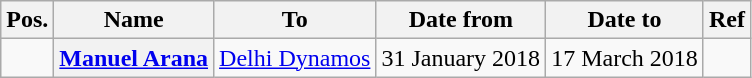<table class="wikitable">
<tr>
<th>Pos.</th>
<th>Name</th>
<th>To</th>
<th>Date from</th>
<th>Date to</th>
<th>Ref</th>
</tr>
<tr>
<td></td>
<th scope="row"> <a href='#'>Manuel Arana</a></th>
<td> <a href='#'>Delhi Dynamos</a></td>
<td>31 January 2018</td>
<td>17 March 2018</td>
<td></td>
</tr>
</table>
